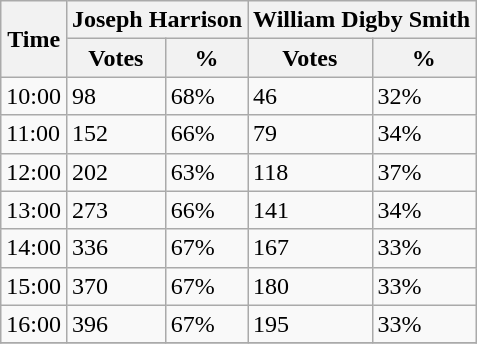<table class="wikitable">
<tr>
<th rowspan="2">Time</th>
<th colspan="2">Joseph Harrison</th>
<th colspan="2">William Digby Smith</th>
</tr>
<tr>
<th>Votes</th>
<th>%</th>
<th>Votes</th>
<th>%</th>
</tr>
<tr>
<td>10:00</td>
<td>98</td>
<td>68%</td>
<td>46</td>
<td>32%</td>
</tr>
<tr>
<td>11:00</td>
<td>152</td>
<td>66%</td>
<td>79</td>
<td>34%</td>
</tr>
<tr>
<td>12:00</td>
<td>202</td>
<td>63%</td>
<td>118</td>
<td>37%</td>
</tr>
<tr>
<td>13:00</td>
<td>273</td>
<td>66%</td>
<td>141</td>
<td>34%</td>
</tr>
<tr>
<td>14:00</td>
<td>336</td>
<td>67%</td>
<td>167</td>
<td>33%</td>
</tr>
<tr>
<td>15:00</td>
<td>370</td>
<td>67%</td>
<td>180</td>
<td>33%</td>
</tr>
<tr>
<td>16:00</td>
<td>396</td>
<td>67%</td>
<td>195</td>
<td>33%</td>
</tr>
<tr>
</tr>
</table>
